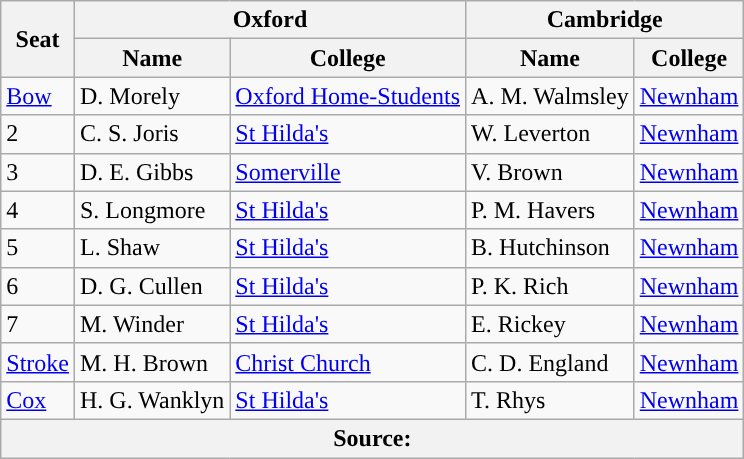<table class="wikitable">
<tr>
<th rowspan="2" scope="col">Seat</th>
<th colspan="2" scope="col">Oxford <br> </th>
<th colspan="2" scope="col">Cambridge <br> </th>
</tr>
<tr>
<th>Name</th>
<th>College</th>
<th>Name</th>
<th>College</th>
</tr>
<tr>
<td><a href='#'>Bow</a></td>
<td>D. Morely</td>
<td><a href='#'>Oxford Home-Students</a></td>
<td>A. M. Walmsley</td>
<td><a href='#'>Newnham</a></td>
</tr>
<tr>
<td>2</td>
<td>C. S. Joris</td>
<td><a href='#'>St Hilda's</a></td>
<td>W. Leverton</td>
<td><a href='#'>Newnham</a></td>
</tr>
<tr>
<td>3</td>
<td>D. E. Gibbs</td>
<td><a href='#'>Somerville</a></td>
<td>V. Brown</td>
<td><a href='#'>Newnham</a></td>
</tr>
<tr>
<td>4</td>
<td>S. Longmore</td>
<td><a href='#'>St Hilda's</a></td>
<td>P. M. Havers</td>
<td><a href='#'>Newnham</a></td>
</tr>
<tr>
<td>5</td>
<td>L. Shaw</td>
<td><a href='#'>St Hilda's</a></td>
<td>B. Hutchinson</td>
<td><a href='#'>Newnham</a></td>
</tr>
<tr>
<td>6</td>
<td>D. G. Cullen</td>
<td><a href='#'>St Hilda's</a></td>
<td>P. K. Rich</td>
<td><a href='#'>Newnham</a></td>
</tr>
<tr>
<td>7</td>
<td>M. Winder</td>
<td><a href='#'>St Hilda's</a></td>
<td>E. Rickey</td>
<td><a href='#'>Newnham</a></td>
</tr>
<tr>
<td><a href='#'>Stroke</a></td>
<td>M. H. Brown</td>
<td><a href='#'>Christ Church</a></td>
<td>C. D. England</td>
<td><a href='#'>Newnham</a></td>
</tr>
<tr>
<td><a href='#'>Cox</a></td>
<td>H. G. Wanklyn</td>
<td><a href='#'>St Hilda's</a></td>
<td>T. Rhys</td>
<td><a href='#'>Newnham</a></td>
</tr>
<tr>
<th colspan="7">Source:</th>
</tr>
</table>
